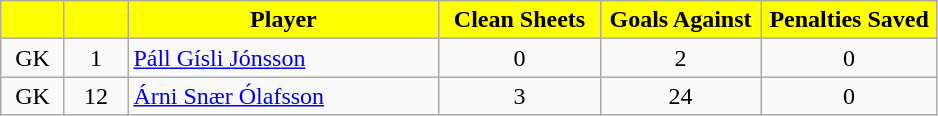<table class="wikitable" style="text-align:center;">
<tr>
<th style="background:#ffff00; color:black; width:35px;"></th>
<th style="background:#ffff00; color:black; width:35px;"></th>
<th style="background:#ffff00; color:black; width:200px;">Player</th>
<th style="background:#ffff00; color:black; width:100px;">Clean Sheets</th>
<th style="background:#ffff00; color:black; width:100px;">Goals Against</th>
<th style="background:#ffff00; color:black; width:110px;">Penalties Saved</th>
</tr>
<tr>
<td>GK</td>
<td>1</td>
<td align=left> <a href='#'>Páll Gísli Jónsson</a></td>
<td>0</td>
<td>2</td>
<td>0</td>
</tr>
<tr>
<td>GK</td>
<td>12</td>
<td align=left> <a href='#'>Árni Snær Ólafsson</a></td>
<td>3</td>
<td>24</td>
<td>0</td>
</tr>
</table>
